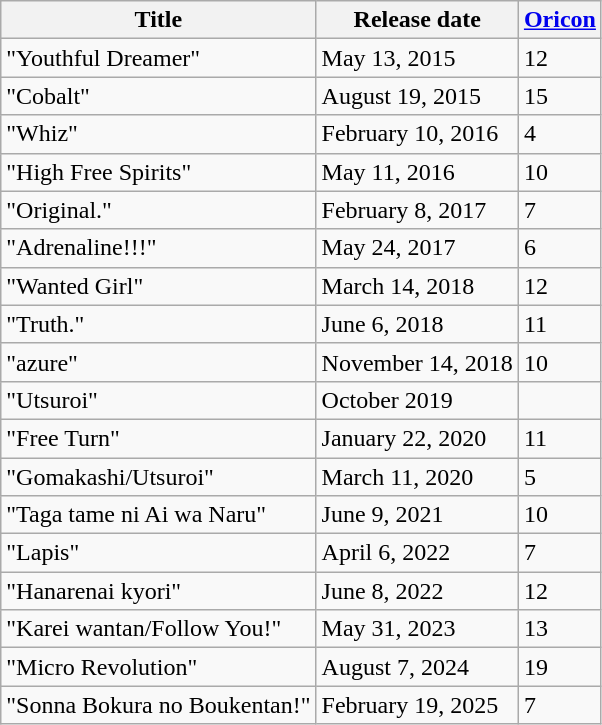<table class="wikitable">
<tr>
<th>Title</th>
<th>Release date</th>
<th><a href='#'>Oricon</a></th>
</tr>
<tr>
<td>"Youthful Dreamer"</td>
<td>May 13, 2015</td>
<td>12</td>
</tr>
<tr>
<td>"Cobalt"</td>
<td>August 19, 2015</td>
<td>15</td>
</tr>
<tr>
<td>"Whiz"</td>
<td>February 10, 2016</td>
<td>4</td>
</tr>
<tr>
<td>"High Free Spirits"</td>
<td>May 11, 2016</td>
<td>10</td>
</tr>
<tr>
<td>"Original."</td>
<td>February 8, 2017</td>
<td>7</td>
</tr>
<tr>
<td>"Adrenaline!!!"</td>
<td>May 24, 2017</td>
<td>6</td>
</tr>
<tr>
<td>"Wanted Girl"</td>
<td>March 14, 2018</td>
<td>12</td>
</tr>
<tr>
<td>"Truth."</td>
<td>June 6, 2018</td>
<td>11</td>
</tr>
<tr>
<td>"azure"</td>
<td>November 14, 2018</td>
<td>10</td>
</tr>
<tr>
<td>"Utsuroi"</td>
<td>October 2019</td>
<td></td>
</tr>
<tr>
<td>"Free Turn"</td>
<td>January 22, 2020</td>
<td>11</td>
</tr>
<tr>
<td>"Gomakashi/Utsuroi"</td>
<td>March 11, 2020</td>
<td>5</td>
</tr>
<tr>
<td>"Taga tame ni Ai wa Naru"</td>
<td>June 9, 2021</td>
<td>10</td>
</tr>
<tr>
<td>"Lapis"</td>
<td>April 6, 2022</td>
<td>7</td>
</tr>
<tr>
<td>"Hanarenai kyori"</td>
<td>June 8, 2022</td>
<td>12</td>
</tr>
<tr>
<td>"Karei wantan/Follow You!"</td>
<td>May 31, 2023</td>
<td>13</td>
</tr>
<tr>
<td>"Micro Revolution"</td>
<td>August 7, 2024</td>
<td>19</td>
</tr>
<tr>
<td>"Sonna Bokura no Boukentan!"</td>
<td>February 19, 2025</td>
<td>7</td>
</tr>
</table>
